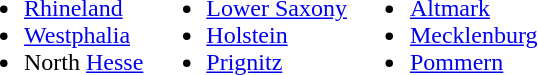<table border="0" cellpadding="0">
<tr>
<td><br><ul><li><a href='#'>Rhineland</a></li><li><a href='#'>Westphalia</a></li><li>North <a href='#'>Hesse</a></li></ul></td>
<td valign="top"><br><ul><li><a href='#'>Lower Saxony</a></li><li><a href='#'>Holstein</a></li><li><a href='#'>Prignitz</a></li></ul></td>
<td valign="top"><br><ul><li><a href='#'>Altmark</a></li><li><a href='#'>Mecklenburg</a></li><li><a href='#'>Pommern</a></li></ul></td>
</tr>
</table>
